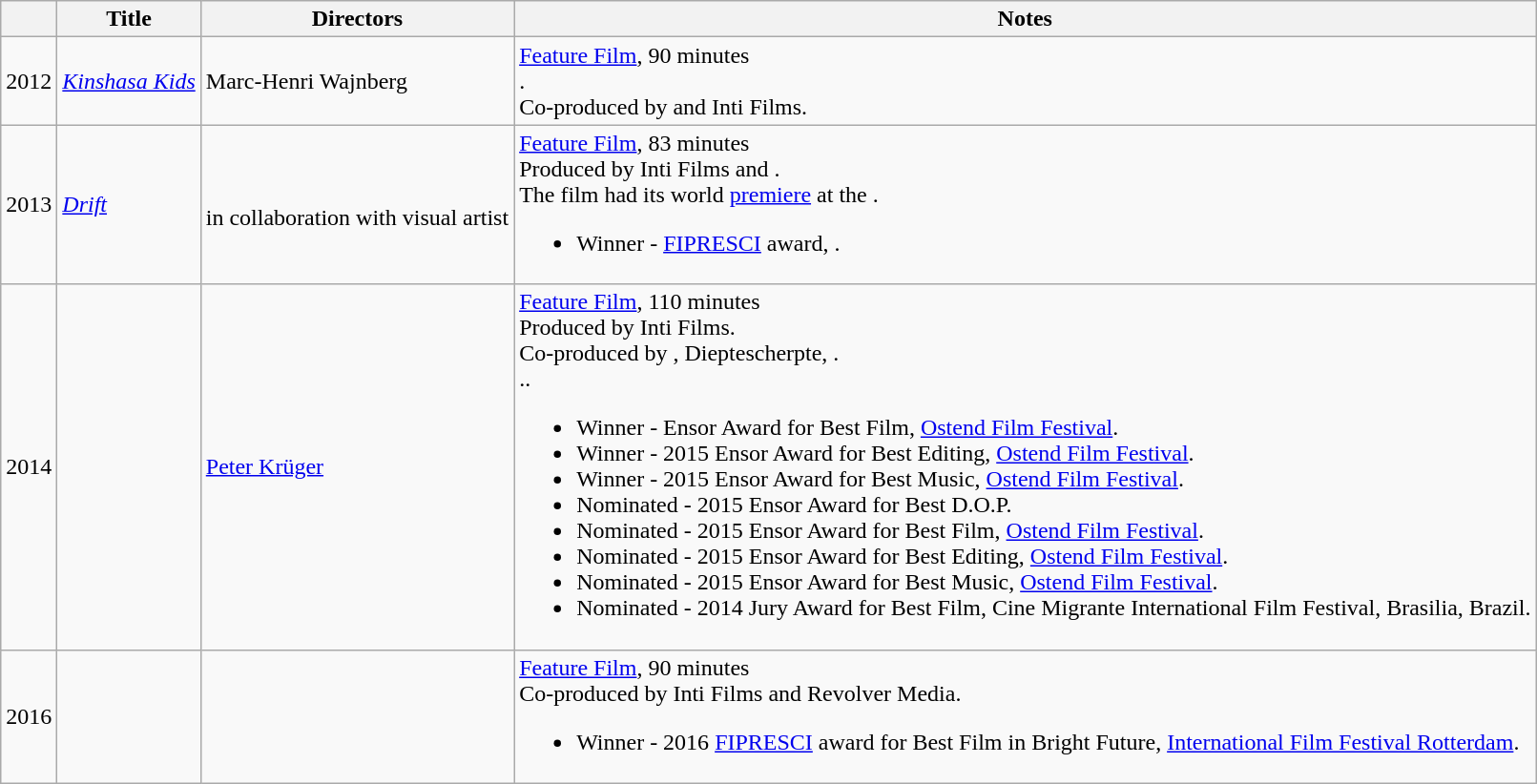<table class="wikitable sortable">
<tr>
<th></th>
<th>Title</th>
<th>Directors</th>
<th class="unsortable">Notes</th>
</tr>
<tr>
<td>2012</td>
<td><em><a href='#'>Kinshasa Kids</a></em></td>
<td>Marc-Henri Wajnberg</td>
<td><a href='#'>Feature Film</a>, 90 minutes<br>.<br>Co-produced by  and Inti Films.</td>
</tr>
<tr>
<td>2013</td>
<td><em><a href='#'>Drift</a></em></td>
<td><br>in collaboration with visual artist </td>
<td><a href='#'>Feature Film</a>, 83 minutes<br>Produced by Inti Films and . <br>The film had its world <a href='#'>premiere</a> at the .<ul><li>Winner - <a href='#'>FIPRESCI</a> award, .</li></ul></td>
</tr>
<tr>
<td>2014</td>
<td><em></em></td>
<td><a href='#'>Peter Krüger</a></td>
<td><a href='#'>Feature Film</a>, 110 minutes<br>Produced by Inti Films.<br>Co-produced by , Dieptescherpte, . <br>..<ul><li>Winner - Ensor Award for Best Film, <a href='#'>Ostend Film Festival</a>.</li><li>Winner - 2015 Ensor Award for Best Editing, <a href='#'>Ostend Film Festival</a>.</li><li>Winner - 2015 Ensor Award for Best Music, <a href='#'>Ostend Film Festival</a>.</li><li>Nominated - 2015 Ensor Award for Best D.O.P.</li><li>Nominated - 2015 Ensor Award for Best Film, <a href='#'>Ostend Film Festival</a>.</li><li>Nominated - 2015 Ensor Award for Best Editing, <a href='#'>Ostend Film Festival</a>.</li><li>Nominated - 2015 Ensor Award for Best Music, <a href='#'>Ostend Film Festival</a>.</li><li>Nominated - 2014 Jury Award for Best Film, Cine Migrante International Film Festival, Brasilia, Brazil.</li></ul></td>
</tr>
<tr>
<td>2016</td>
<td><em></em></td>
<td></td>
<td><a href='#'>Feature Film</a>, 90 minutes<br>Co-produced by Inti Films and Revolver Media.<ul><li>Winner - 2016 <a href='#'>FIPRESCI</a> award for Best Film in Bright Future, <a href='#'>International Film Festival Rotterdam</a>.</li></ul></td>
</tr>
</table>
